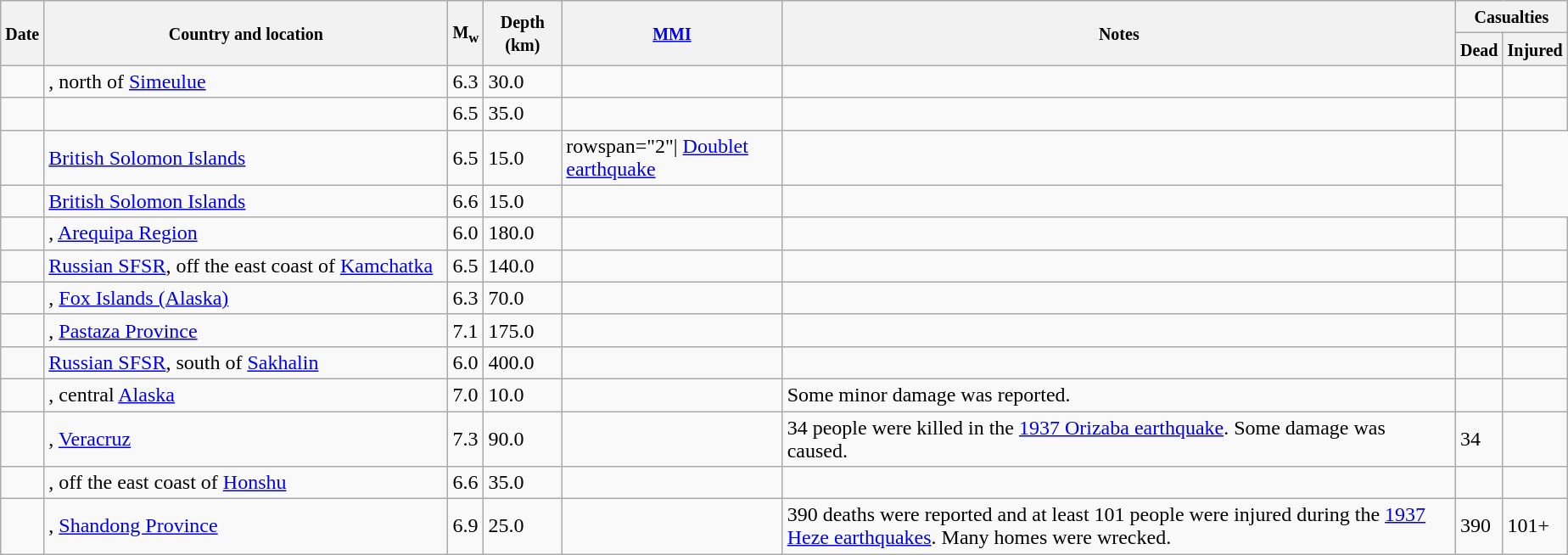<table class="wikitable sortable sort-under" style="border:1px black; margin-left:1em;">
<tr>
<th rowspan="2"><small>Date</small></th>
<th rowspan="2" style="width: 310px"><small>Country and location</small></th>
<th rowspan="2"><small>M<sub>w</sub></small></th>
<th rowspan="2"><small>Depth (km)</small></th>
<th rowspan="2"><small><a href='#'>MMI</a></small></th>
<th rowspan="2" class="unsortable"><small>Notes</small></th>
<th colspan="2"><small>Casualties</small></th>
</tr>
<tr>
<th><small>Dead</small></th>
<th><small>Injured</small></th>
</tr>
<tr>
<td></td>
<td>, north of <a href='#'>Simeulue</a></td>
<td>6.3</td>
<td>30.0</td>
<td></td>
<td></td>
<td></td>
<td></td>
</tr>
<tr>
<td></td>
<td></td>
<td>6.5</td>
<td>35.0</td>
<td></td>
<td></td>
<td></td>
<td></td>
</tr>
<tr>
<td></td>
<td> <a href='#'>British Solomon Islands</a></td>
<td>6.5</td>
<td>15.0</td>
<td>rowspan="2"| <a href='#'>Doublet earthquake</a></td>
<td></td>
<td></td>
</tr>
<tr>
<td></td>
<td> <a href='#'>British Solomon Islands</a></td>
<td>6.6</td>
<td>15.0</td>
<td></td>
<td></td>
<td></td>
</tr>
<tr>
<td></td>
<td>, <a href='#'>Arequipa Region</a></td>
<td>6.0</td>
<td>180.0</td>
<td></td>
<td></td>
<td></td>
<td></td>
</tr>
<tr>
<td></td>
<td> <a href='#'>Russian SFSR</a>, off the east coast of <a href='#'>Kamchatka</a></td>
<td>6.5</td>
<td>140.0</td>
<td></td>
<td></td>
<td></td>
<td></td>
</tr>
<tr>
<td></td>
<td>, <a href='#'>Fox Islands (Alaska)</a></td>
<td>6.3</td>
<td>70.0</td>
<td></td>
<td></td>
<td></td>
<td></td>
</tr>
<tr>
<td></td>
<td>, <a href='#'>Pastaza Province</a></td>
<td>7.1</td>
<td>175.0</td>
<td></td>
<td></td>
<td></td>
<td></td>
</tr>
<tr>
<td></td>
<td> <a href='#'>Russian SFSR</a>, south of <a href='#'>Sakhalin</a></td>
<td>6.0</td>
<td>400.0</td>
<td></td>
<td></td>
<td></td>
<td></td>
</tr>
<tr>
<td></td>
<td>, central <a href='#'>Alaska</a></td>
<td>7.0</td>
<td>10.0</td>
<td></td>
<td>Some minor damage was reported.</td>
<td></td>
<td></td>
</tr>
<tr>
<td></td>
<td>, <a href='#'>Veracruz</a></td>
<td>7.3</td>
<td>90.0</td>
<td></td>
<td>34 people were killed in the <a href='#'>1937 Orizaba earthquake</a>. Some damage was caused.</td>
<td>34</td>
<td></td>
</tr>
<tr>
<td></td>
<td>, off the east coast of <a href='#'>Honshu</a></td>
<td>6.6</td>
<td>35.0</td>
<td></td>
<td></td>
<td></td>
<td></td>
</tr>
<tr>
<td></td>
<td>, <a href='#'>Shandong Province</a></td>
<td>6.9</td>
<td>25.0</td>
<td></td>
<td>390 deaths were reported and at least 101 people were injured during the <a href='#'>1937 Heze earthquakes</a>. Many homes were wrecked.</td>
<td>390</td>
<td>101+</td>
</tr>
</table>
